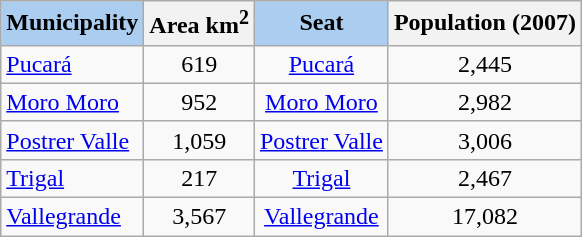<table class="wikitable sortable">
<tr>
<th align="center" style="background-color:#ABCDEF">Municipality</th>
<th>Area km<sup>2</sup></th>
<th align="center" style="background-color:#ABCDEF">Seat</th>
<th>Population (2007)</th>
</tr>
<tr>
<td><a href='#'>Pucará</a></td>
<td align=center>619</td>
<td align=center><a href='#'>Pucará</a></td>
<td align=center>2,445</td>
</tr>
<tr>
<td><a href='#'>Moro Moro</a></td>
<td align=center>952</td>
<td align=center><a href='#'>Moro Moro</a></td>
<td align=center>2,982</td>
</tr>
<tr>
<td><a href='#'>Postrer Valle</a></td>
<td align=center>1,059</td>
<td align=center><a href='#'>Postrer Valle</a></td>
<td align=center>3,006</td>
</tr>
<tr>
<td><a href='#'>Trigal</a></td>
<td align=center>217</td>
<td align=center><a href='#'>Trigal</a></td>
<td align=center>2,467</td>
</tr>
<tr>
<td><a href='#'>Vallegrande</a></td>
<td align=center>3,567</td>
<td align=center><a href='#'>Vallegrande</a></td>
<td align=center>17,082</td>
</tr>
</table>
